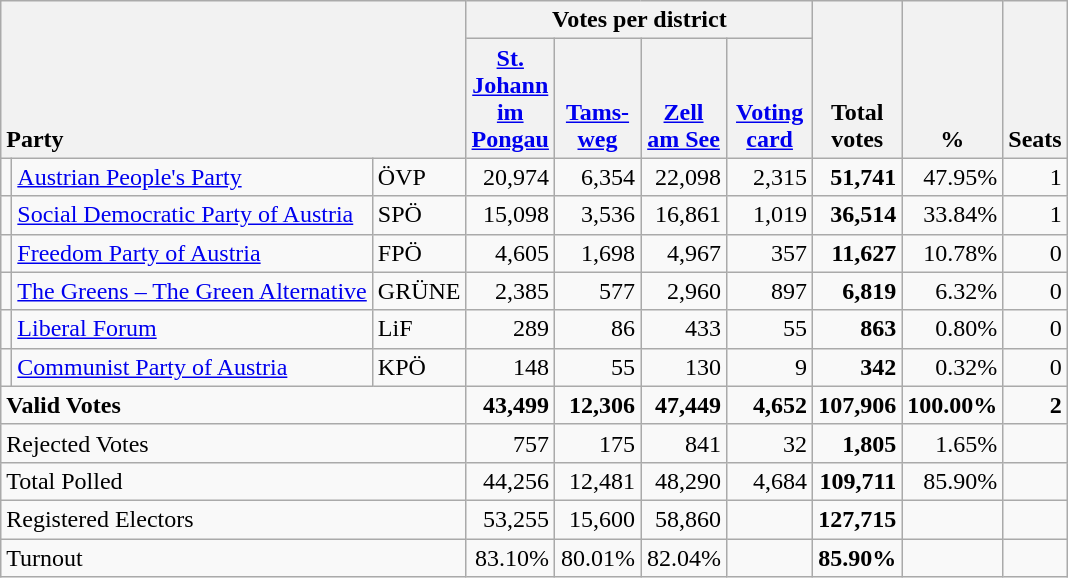<table class="wikitable" border="1" style="text-align:right;">
<tr>
<th style="text-align:left;" valign=bottom rowspan=2 colspan=3>Party</th>
<th colspan=4>Votes per district</th>
<th align=center valign=bottom rowspan=2 width="50">Total<br>votes</th>
<th align=center valign=bottom rowspan=2 width="50">%</th>
<th align=center valign=bottom rowspan=2>Seats</th>
</tr>
<tr>
<th align=center valign=bottom width="50"><a href='#'>St.<br>Johann<br>im<br>Pongau</a></th>
<th align=center valign=bottom width="50"><a href='#'>Tams-<br>weg</a></th>
<th align=center valign=bottom width="50"><a href='#'>Zell<br>am See</a></th>
<th align=center valign=bottom width="50"><a href='#'>Voting<br>card</a></th>
</tr>
<tr>
<td></td>
<td align=left><a href='#'>Austrian People's Party</a></td>
<td align=left>ÖVP</td>
<td>20,974</td>
<td>6,354</td>
<td>22,098</td>
<td>2,315</td>
<td><strong>51,741</strong></td>
<td>47.95%</td>
<td>1</td>
</tr>
<tr>
<td></td>
<td align=left><a href='#'>Social Democratic Party of Austria</a></td>
<td align=left>SPÖ</td>
<td>15,098</td>
<td>3,536</td>
<td>16,861</td>
<td>1,019</td>
<td><strong>36,514</strong></td>
<td>33.84%</td>
<td>1</td>
</tr>
<tr>
<td></td>
<td align=left><a href='#'>Freedom Party of Austria</a></td>
<td align=left>FPÖ</td>
<td>4,605</td>
<td>1,698</td>
<td>4,967</td>
<td>357</td>
<td><strong>11,627</strong></td>
<td>10.78%</td>
<td>0</td>
</tr>
<tr>
<td></td>
<td align=left style="white-space: nowrap;"><a href='#'>The Greens – The Green Alternative</a></td>
<td align=left>GRÜNE</td>
<td>2,385</td>
<td>577</td>
<td>2,960</td>
<td>897</td>
<td><strong>6,819</strong></td>
<td>6.32%</td>
<td>0</td>
</tr>
<tr>
<td></td>
<td align=left><a href='#'>Liberal Forum</a></td>
<td align=left>LiF</td>
<td>289</td>
<td>86</td>
<td>433</td>
<td>55</td>
<td><strong>863</strong></td>
<td>0.80%</td>
<td>0</td>
</tr>
<tr>
<td></td>
<td align=left><a href='#'>Communist Party of Austria</a></td>
<td align=left>KPÖ</td>
<td>148</td>
<td>55</td>
<td>130</td>
<td>9</td>
<td><strong>342</strong></td>
<td>0.32%</td>
<td>0</td>
</tr>
<tr style="font-weight:bold">
<td align=left colspan=3>Valid Votes</td>
<td>43,499</td>
<td>12,306</td>
<td>47,449</td>
<td>4,652</td>
<td>107,906</td>
<td>100.00%</td>
<td>2</td>
</tr>
<tr>
<td align=left colspan=3>Rejected Votes</td>
<td>757</td>
<td>175</td>
<td>841</td>
<td>32</td>
<td><strong>1,805</strong></td>
<td>1.65%</td>
<td></td>
</tr>
<tr>
<td align=left colspan=3>Total Polled</td>
<td>44,256</td>
<td>12,481</td>
<td>48,290</td>
<td>4,684</td>
<td><strong>109,711</strong></td>
<td>85.90%</td>
<td></td>
</tr>
<tr>
<td align=left colspan=3>Registered Electors</td>
<td>53,255</td>
<td>15,600</td>
<td>58,860</td>
<td></td>
<td><strong>127,715</strong></td>
<td></td>
<td></td>
</tr>
<tr>
<td align=left colspan=3>Turnout</td>
<td>83.10%</td>
<td>80.01%</td>
<td>82.04%</td>
<td></td>
<td><strong>85.90%</strong></td>
<td></td>
<td></td>
</tr>
</table>
